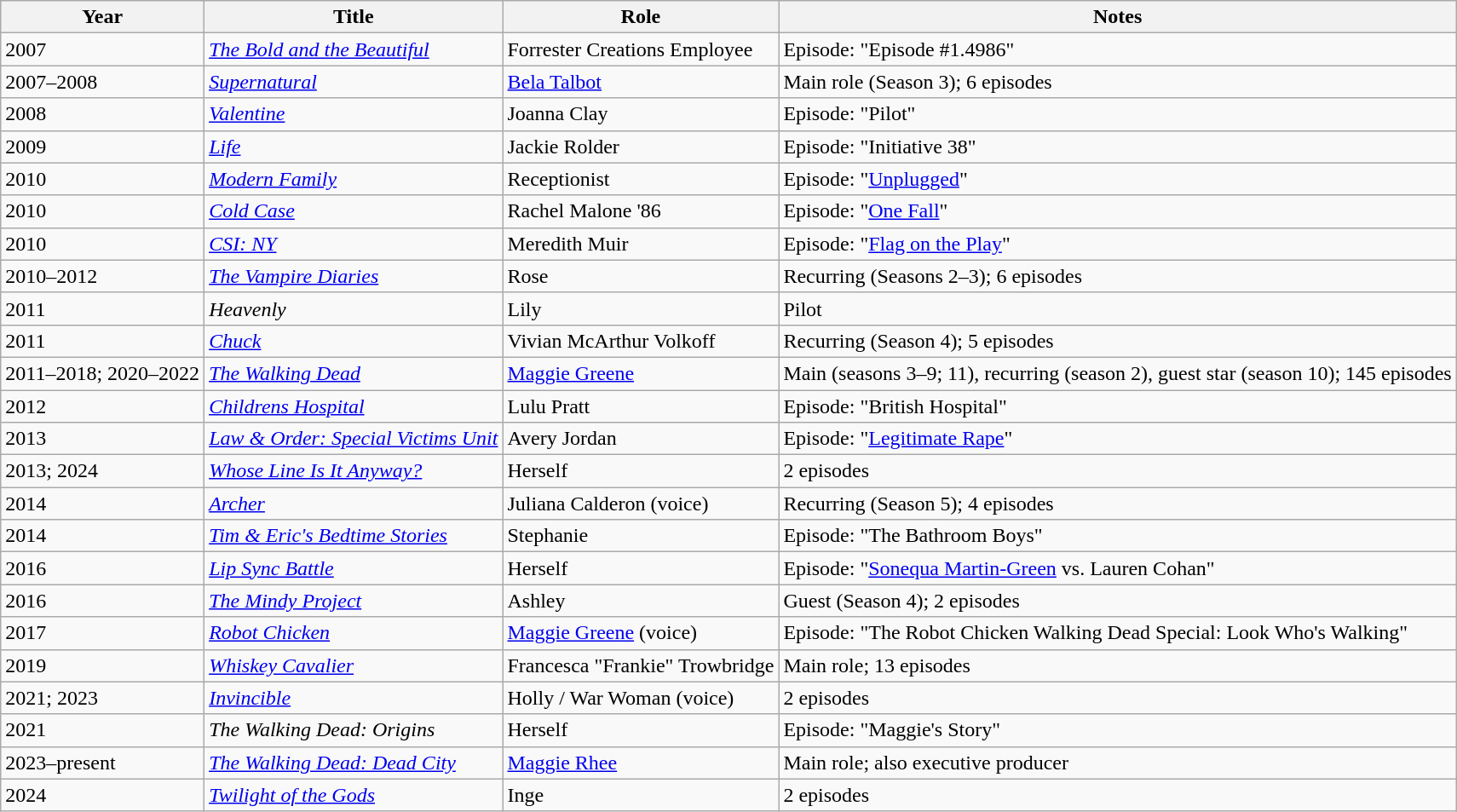<table class="wikitable">
<tr>
<th>Year</th>
<th>Title</th>
<th>Role</th>
<th class="unsortable">Notes</th>
</tr>
<tr>
<td>2007</td>
<td><em><a href='#'>The Bold and the Beautiful</a></em></td>
<td>Forrester Creations Employee</td>
<td>Episode: "Episode #1.4986"</td>
</tr>
<tr>
<td>2007–2008</td>
<td><em><a href='#'>Supernatural</a></em></td>
<td><a href='#'>Bela Talbot</a></td>
<td>Main role (Season 3); 6 episodes</td>
</tr>
<tr>
<td>2008</td>
<td><em><a href='#'>Valentine</a></em></td>
<td>Joanna Clay</td>
<td>Episode: "Pilot"</td>
</tr>
<tr>
<td>2009</td>
<td><em><a href='#'>Life</a></em></td>
<td>Jackie Rolder</td>
<td>Episode: "Initiative 38"</td>
</tr>
<tr>
<td>2010</td>
<td><em><a href='#'>Modern Family</a></em></td>
<td>Receptionist</td>
<td>Episode: "<a href='#'>Unplugged</a>"</td>
</tr>
<tr>
<td>2010</td>
<td><em><a href='#'>Cold Case</a></em></td>
<td>Rachel Malone '86</td>
<td>Episode: "<a href='#'>One Fall</a>"</td>
</tr>
<tr>
<td>2010</td>
<td><em><a href='#'>CSI: NY</a></em></td>
<td>Meredith Muir</td>
<td>Episode: "<a href='#'>Flag on the Play</a>"</td>
</tr>
<tr>
<td>2010–2012</td>
<td><em><a href='#'>The Vampire Diaries</a></em></td>
<td>Rose</td>
<td>Recurring (Seasons 2–3); 6 episodes</td>
</tr>
<tr>
<td>2011</td>
<td><em>Heavenly</em></td>
<td>Lily</td>
<td>Pilot</td>
</tr>
<tr>
<td>2011</td>
<td><em><a href='#'>Chuck</a></em></td>
<td>Vivian McArthur Volkoff</td>
<td>Recurring (Season 4); 5 episodes</td>
</tr>
<tr>
<td>2011–2018; 2020–2022</td>
<td><em><a href='#'>The Walking Dead</a></em></td>
<td><a href='#'>Maggie Greene</a></td>
<td>Main (seasons 3–9; 11), recurring (season 2), guest star (season 10); 145 episodes</td>
</tr>
<tr>
<td>2012</td>
<td><em><a href='#'>Childrens Hospital</a></em></td>
<td>Lulu Pratt</td>
<td>Episode: "British Hospital"</td>
</tr>
<tr>
<td>2013</td>
<td><em><a href='#'>Law & Order: Special Victims Unit</a></em></td>
<td>Avery Jordan</td>
<td>Episode: "<a href='#'>Legitimate Rape</a>"</td>
</tr>
<tr>
<td>2013; 2024</td>
<td><em><a href='#'>Whose Line Is It Anyway?</a></em></td>
<td>Herself</td>
<td>2 episodes</td>
</tr>
<tr>
<td>2014</td>
<td><em><a href='#'>Archer</a></em></td>
<td>Juliana Calderon (voice)</td>
<td>Recurring (Season 5); 4 episodes</td>
</tr>
<tr>
<td>2014</td>
<td><em><a href='#'>Tim & Eric's Bedtime Stories</a></em></td>
<td>Stephanie</td>
<td>Episode: "The Bathroom Boys"</td>
</tr>
<tr>
<td>2016</td>
<td><em><a href='#'>Lip Sync Battle</a></em></td>
<td>Herself</td>
<td>Episode: "<a href='#'>Sonequa Martin-Green</a> vs. Lauren Cohan"</td>
</tr>
<tr>
<td>2016</td>
<td><em><a href='#'>The Mindy Project</a></em></td>
<td>Ashley</td>
<td>Guest (Season 4); 2 episodes</td>
</tr>
<tr>
<td>2017</td>
<td><em><a href='#'>Robot Chicken</a></em></td>
<td><a href='#'>Maggie Greene</a> (voice)</td>
<td>Episode: "The Robot Chicken Walking Dead Special: Look Who's Walking"</td>
</tr>
<tr>
<td>2019</td>
<td><em><a href='#'>Whiskey Cavalier</a></em></td>
<td>Francesca "Frankie" Trowbridge</td>
<td>Main role; 13 episodes</td>
</tr>
<tr>
<td>2021; 2023</td>
<td><em><a href='#'>Invincible</a></em></td>
<td>Holly / War Woman (voice)</td>
<td>2 episodes</td>
</tr>
<tr>
<td>2021</td>
<td><em>The Walking Dead: Origins</em></td>
<td>Herself</td>
<td>Episode: "Maggie's Story"</td>
</tr>
<tr>
<td>2023–present</td>
<td><em><a href='#'>The Walking Dead: Dead City</a></em></td>
<td><a href='#'>Maggie Rhee</a></td>
<td>Main role; also executive producer</td>
</tr>
<tr>
<td>2024</td>
<td><em><a href='#'>Twilight of the Gods</a></em></td>
<td>Inge</td>
<td>2 episodes</td>
</tr>
</table>
